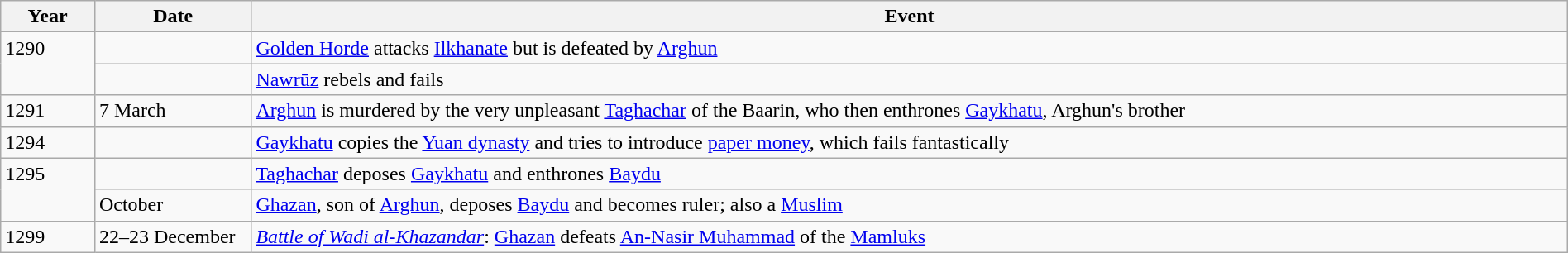<table class="wikitable" width="100%">
<tr>
<th style="width:6%">Year</th>
<th style="width:10%">Date</th>
<th>Event</th>
</tr>
<tr>
<td rowspan="2" valign="top">1290</td>
<td></td>
<td><a href='#'>Golden Horde</a> attacks <a href='#'>Ilkhanate</a> but is defeated by <a href='#'>Arghun</a></td>
</tr>
<tr>
<td></td>
<td><a href='#'>Nawrūz</a> rebels and fails</td>
</tr>
<tr>
<td>1291</td>
<td>7 March</td>
<td><a href='#'>Arghun</a> is murdered by the very unpleasant <a href='#'>Taghachar</a> of the Baarin, who then enthrones <a href='#'>Gaykhatu</a>, Arghun's brother</td>
</tr>
<tr>
<td>1294</td>
<td></td>
<td><a href='#'>Gaykhatu</a> copies the <a href='#'>Yuan dynasty</a> and tries to introduce <a href='#'>paper money</a>, which fails fantastically</td>
</tr>
<tr>
<td rowspan="2" valign="top">1295</td>
<td></td>
<td><a href='#'>Taghachar</a> deposes <a href='#'>Gaykhatu</a> and enthrones <a href='#'>Baydu</a></td>
</tr>
<tr>
<td>October</td>
<td><a href='#'>Ghazan</a>, son of <a href='#'>Arghun</a>, deposes <a href='#'>Baydu</a> and becomes ruler; also a <a href='#'>Muslim</a></td>
</tr>
<tr>
<td>1299</td>
<td>22–23 December</td>
<td><em><a href='#'>Battle of Wadi al-Khazandar</a></em>: <a href='#'>Ghazan</a> defeats <a href='#'>An-Nasir Muhammad</a> of the <a href='#'>Mamluks</a></td>
</tr>
</table>
